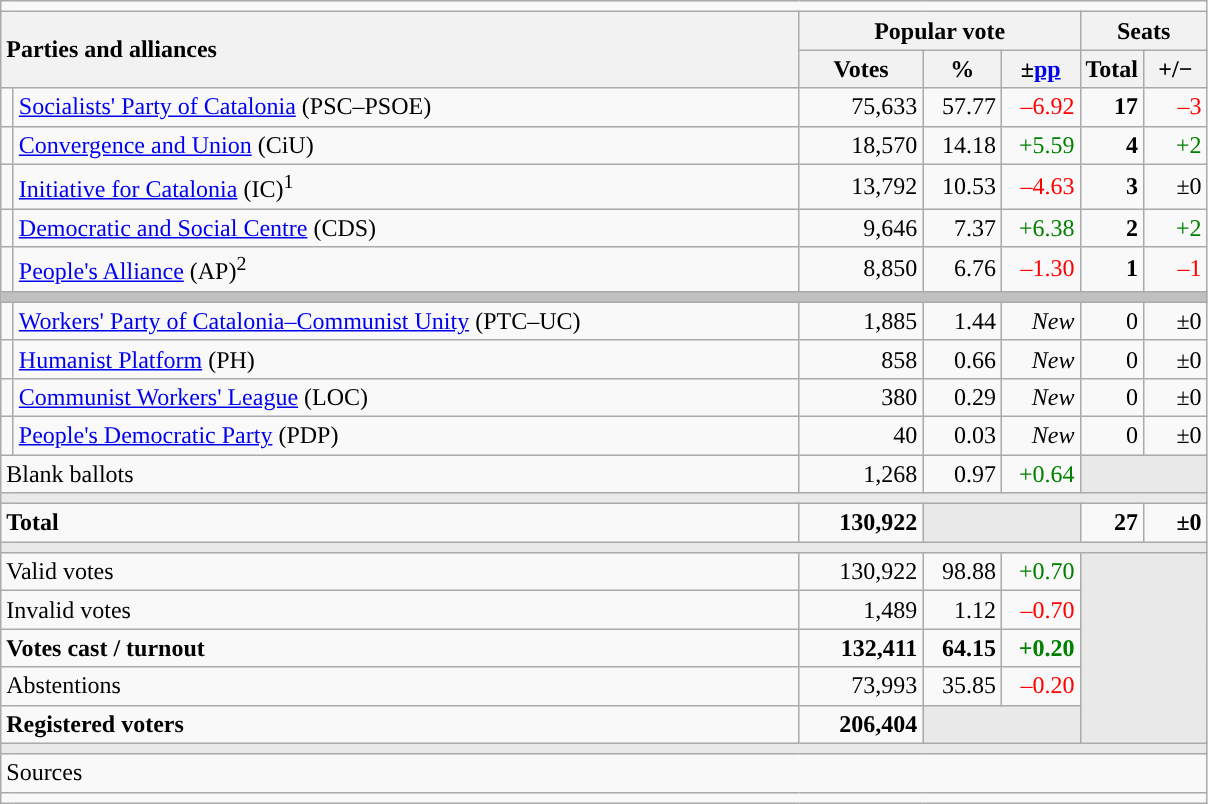<table class="wikitable" style="text-align:right;">
<tr>
<td colspan="7"></td>
</tr>
<tr>
<th style="text-align:left;" rowspan="2" colspan="2" width="525">Parties and alliances</th>
<th colspan="3">Popular vote</th>
<th colspan="2">Seats</th>
</tr>
<tr>
<th width="75">Votes</th>
<th width="45">%</th>
<th width="45">±<a href='#'>pp</a></th>
<th width="35">Total</th>
<th width="35">+/−</th>
</tr>
<tr>
<td width="1" style="color:inherit;background:"></td>
<td align="left"><a href='#'>Socialists' Party of Catalonia</a> (PSC–PSOE)</td>
<td>75,633</td>
<td>57.77</td>
<td style="color:red;">–6.92</td>
<td><strong>17</strong></td>
<td style="color:red;">–3</td>
</tr>
<tr>
<td style="color:inherit;background:"></td>
<td align="left"><a href='#'>Convergence and Union</a> (CiU)</td>
<td>18,570</td>
<td>14.18</td>
<td style="color:green;">+5.59</td>
<td><strong>4</strong></td>
<td style="color:green;">+2</td>
</tr>
<tr>
<td style="color:inherit;background:"></td>
<td align="left"><a href='#'>Initiative for Catalonia</a> (IC)<sup>1</sup></td>
<td>13,792</td>
<td>10.53</td>
<td style="color:red;">–4.63</td>
<td><strong>3</strong></td>
<td>±0</td>
</tr>
<tr>
<td style="color:inherit;background:"></td>
<td align="left"><a href='#'>Democratic and Social Centre</a> (CDS)</td>
<td>9,646</td>
<td>7.37</td>
<td style="color:green;">+6.38</td>
<td><strong>2</strong></td>
<td style="color:green;">+2</td>
</tr>
<tr>
<td style="color:inherit;background:"></td>
<td align="left"><a href='#'>People's Alliance</a> (AP)<sup>2</sup></td>
<td>8,850</td>
<td>6.76</td>
<td style="color:red;">–1.30</td>
<td><strong>1</strong></td>
<td style="color:red;">–1</td>
</tr>
<tr>
<td colspan="7" style="color:inherit;background:#C0C0C0"></td>
</tr>
<tr>
<td style="color:inherit;background:"></td>
<td align="left"><a href='#'>Workers' Party of Catalonia–Communist Unity</a> (PTC–UC)</td>
<td>1,885</td>
<td>1.44</td>
<td><em>New</em></td>
<td>0</td>
<td>±0</td>
</tr>
<tr>
<td style="color:inherit;background:"></td>
<td align="left"><a href='#'>Humanist Platform</a> (PH)</td>
<td>858</td>
<td>0.66</td>
<td><em>New</em></td>
<td>0</td>
<td>±0</td>
</tr>
<tr>
<td style="color:inherit;background:"></td>
<td align="left"><a href='#'>Communist Workers' League</a> (LOC)</td>
<td>380</td>
<td>0.29</td>
<td><em>New</em></td>
<td>0</td>
<td>±0</td>
</tr>
<tr>
<td style="color:inherit;background:"></td>
<td align="left"><a href='#'>People's Democratic Party</a> (PDP)</td>
<td>40</td>
<td>0.03</td>
<td><em>New</em></td>
<td>0</td>
<td>±0</td>
</tr>
<tr>
<td align="left" colspan="2">Blank ballots</td>
<td>1,268</td>
<td>0.97</td>
<td style="color:green;">+0.64</td>
<td style="color:inherit;background:#E9E9E9" colspan="2"></td>
</tr>
<tr>
<td colspan="7" style="color:inherit;background:#E9E9E9"></td>
</tr>
<tr style="font-weight:bold;">
<td align="left" colspan="2">Total</td>
<td>130,922</td>
<td bgcolor="#E9E9E9" colspan="2"></td>
<td>27</td>
<td>±0</td>
</tr>
<tr>
<td colspan="7" style="color:inherit;background:#E9E9E9"></td>
</tr>
<tr>
<td align="left" colspan="2">Valid votes</td>
<td>130,922</td>
<td>98.88</td>
<td style="color:green;">+0.70</td>
<td bgcolor="#E9E9E9" colspan="2" rowspan="5"></td>
</tr>
<tr>
<td align="left" colspan="2">Invalid votes</td>
<td>1,489</td>
<td>1.12</td>
<td style="color:red;">–0.70</td>
</tr>
<tr style="font-weight:bold;">
<td align="left" colspan="2">Votes cast / turnout</td>
<td>132,411</td>
<td>64.15</td>
<td style="color:green;">+0.20</td>
</tr>
<tr>
<td align="left" colspan="2">Abstentions</td>
<td>73,993</td>
<td>35.85</td>
<td style="color:red;">–0.20</td>
</tr>
<tr style="font-weight:bold;">
<td align="left" colspan="2">Registered voters</td>
<td>206,404</td>
<td bgcolor="#E9E9E9" colspan="2"></td>
</tr>
<tr>
<td colspan="7" style="color:inherit;background:#E9E9E9"></td>
</tr>
<tr>
<td align="left" colspan="7">Sources</td>
</tr>
<tr>
<td colspan="7" style="text-align:left; max-width:790px;"></td>
</tr>
</table>
